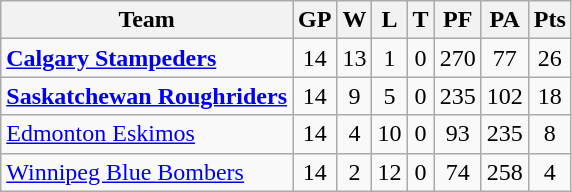<table class="wikitable">
<tr>
<th>Team</th>
<th>GP</th>
<th>W</th>
<th>L</th>
<th>T</th>
<th>PF</th>
<th>PA</th>
<th>Pts</th>
</tr>
<tr align="center">
<td align="left"><strong><a href='#'>Calgary Stampeders</a></strong></td>
<td>14</td>
<td>13</td>
<td>1</td>
<td>0</td>
<td>270</td>
<td>77</td>
<td>26</td>
</tr>
<tr align="center">
<td align="left"><strong><a href='#'>Saskatchewan Roughriders</a></strong></td>
<td>14</td>
<td>9</td>
<td>5</td>
<td>0</td>
<td>235</td>
<td>102</td>
<td>18</td>
</tr>
<tr align="center">
<td align="left"><a href='#'>Edmonton Eskimos</a></td>
<td>14</td>
<td>4</td>
<td>10</td>
<td>0</td>
<td>93</td>
<td>235</td>
<td>8</td>
</tr>
<tr align="center">
<td align="left"><a href='#'>Winnipeg Blue Bombers</a></td>
<td>14</td>
<td>2</td>
<td>12</td>
<td>0</td>
<td>74</td>
<td>258</td>
<td>4</td>
</tr>
</table>
